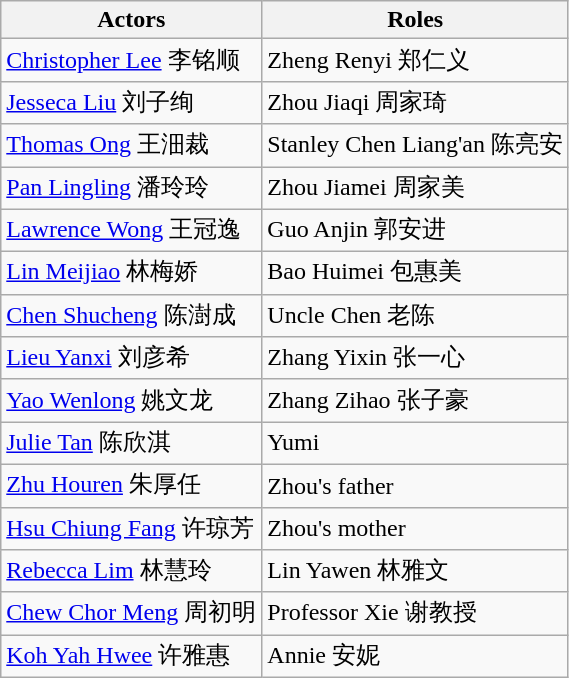<table class="wikitable">
<tr>
<th>Actors</th>
<th>Roles</th>
</tr>
<tr>
<td><a href='#'>Christopher Lee</a> 李铭顺</td>
<td>Zheng Renyi 郑仁义</td>
</tr>
<tr>
<td><a href='#'>Jesseca Liu</a> 刘子绚</td>
<td>Zhou Jiaqi 周家琦</td>
</tr>
<tr>
<td><a href='#'>Thomas Ong</a> 王沺裁</td>
<td>Stanley Chen Liang'an 陈亮安</td>
</tr>
<tr>
<td><a href='#'>Pan Lingling</a> 潘玲玲</td>
<td>Zhou Jiamei 周家美</td>
</tr>
<tr>
<td><a href='#'>Lawrence Wong</a> 王冠逸</td>
<td>Guo Anjin 郭安进</td>
</tr>
<tr>
<td><a href='#'>Lin Meijiao</a> 林梅娇</td>
<td>Bao Huimei 包惠美</td>
</tr>
<tr>
<td><a href='#'>Chen Shucheng</a> 陈澍成</td>
<td>Uncle Chen 老陈</td>
</tr>
<tr>
<td><a href='#'>Lieu Yanxi</a> 刘彦希</td>
<td>Zhang Yixin 张一心</td>
</tr>
<tr>
<td><a href='#'>Yao Wenlong</a> 姚文龙</td>
<td>Zhang Zihao 张子豪</td>
</tr>
<tr>
<td><a href='#'>Julie Tan</a> 陈欣淇</td>
<td>Yumi</td>
</tr>
<tr>
<td><a href='#'>Zhu Houren</a> 朱厚任</td>
<td>Zhou's father</td>
</tr>
<tr>
<td><a href='#'>Hsu Chiung Fang</a> 许琼芳</td>
<td>Zhou's mother</td>
</tr>
<tr>
<td><a href='#'>Rebecca Lim</a> 林慧玲</td>
<td>Lin Yawen 林雅文</td>
</tr>
<tr>
<td><a href='#'>Chew Chor Meng</a> 周初明</td>
<td>Professor Xie 谢教授</td>
</tr>
<tr>
<td><a href='#'>Koh Yah Hwee</a> 许雅惠</td>
<td>Annie 安妮</td>
</tr>
</table>
